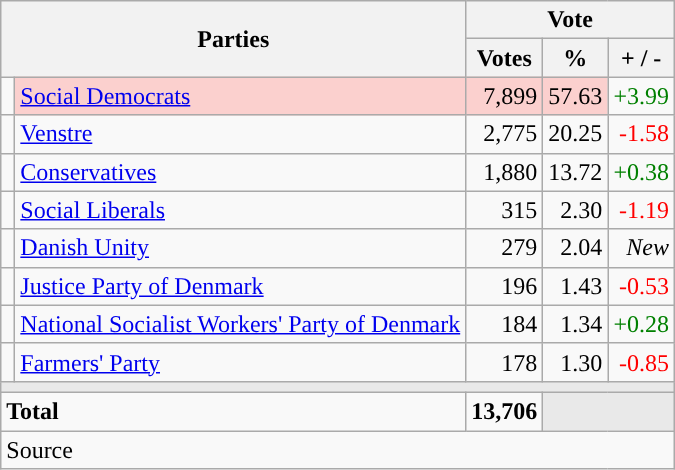<table class="wikitable" style="text-align:right;">
<tr>
<th style="text-align:centre;" rowspan="2" colspan="2" width="225">Parties</th>
<th colspan="3">Vote</th>
</tr>
<tr>
<th width="15">Votes</th>
<th width="15">%</th>
<th width="15">+ / -</th>
</tr>
<tr>
<td width="2" style="color:inherit;background:"></td>
<td bgcolor=#fbd0ce  align="left"><a href='#'>Social Democrats</a></td>
<td bgcolor=#fbd0ce>7,899</td>
<td bgcolor=#fbd0ce>57.63</td>
<td style=color:green;>+3.99</td>
</tr>
<tr>
<td width="2" style="color:inherit;background:"></td>
<td align="left"><a href='#'>Venstre</a></td>
<td>2,775</td>
<td>20.25</td>
<td style=color:red;>-1.58</td>
</tr>
<tr>
<td width="2" style="color:inherit;background:"></td>
<td align="left"><a href='#'>Conservatives</a></td>
<td>1,880</td>
<td>13.72</td>
<td style=color:green;>+0.38</td>
</tr>
<tr>
<td width="2" style="color:inherit;background:"></td>
<td align="left"><a href='#'>Social Liberals</a></td>
<td>315</td>
<td>2.30</td>
<td style=color:red;>-1.19</td>
</tr>
<tr>
<td width="2" style="color:inherit;background:"></td>
<td align="left"><a href='#'>Danish Unity</a></td>
<td>279</td>
<td>2.04</td>
<td><em>New</em></td>
</tr>
<tr>
<td width="2" style="color:inherit;background:"></td>
<td align="left"><a href='#'>Justice Party of Denmark</a></td>
<td>196</td>
<td>1.43</td>
<td style=color:red;>-0.53</td>
</tr>
<tr>
<td width="2" style="color:inherit;background:"></td>
<td align="left"><a href='#'>National Socialist Workers' Party of Denmark</a></td>
<td>184</td>
<td>1.34</td>
<td style=color:green;>+0.28</td>
</tr>
<tr>
<td width="2" style="color:inherit;background:"></td>
<td align="left"><a href='#'>Farmers' Party</a></td>
<td>178</td>
<td>1.30</td>
<td style=color:red;>-0.85</td>
</tr>
<tr>
<td colspan="7" bgcolor="#E9E9E9"></td>
</tr>
<tr>
<td align="left" colspan="2"><strong>Total</strong></td>
<td><strong>13,706</strong></td>
<td bgcolor="#E9E9E9" colspan="2"></td>
</tr>
<tr>
<td align="left" colspan="6">Source</td>
</tr>
</table>
